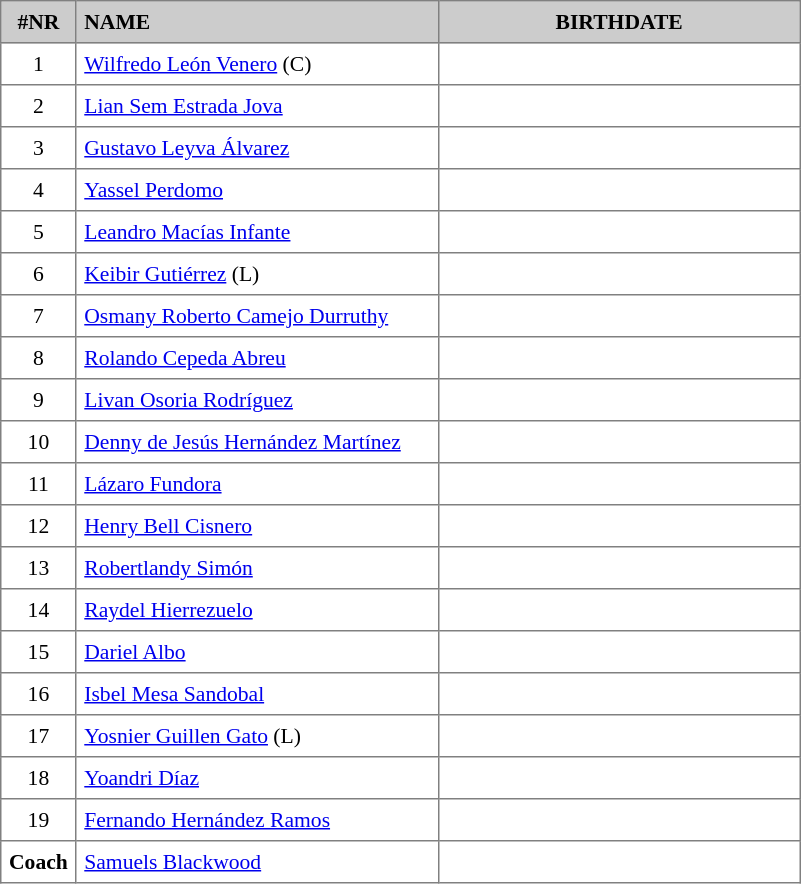<table border="1" cellspacing="2" cellpadding="5" style="border-collapse: collapse; font-size: 90%;">
<tr style="background:#ccc;">
<th>#NR</th>
<th style="text-align:left; width:16em;">NAME</th>
<th style="text-align:center; width:16em;">BIRTHDATE</th>
</tr>
<tr>
<td style="text-align:center;">1</td>
<td><a href='#'>Wilfredo León Venero</a> (C)</td>
<td align="center"></td>
</tr>
<tr>
<td style="text-align:center;">2</td>
<td><a href='#'>Lian Sem Estrada Jova</a></td>
<td align="center"></td>
</tr>
<tr>
<td style="text-align:center;">3</td>
<td><a href='#'>Gustavo Leyva Álvarez</a></td>
<td align="center"></td>
</tr>
<tr>
<td style="text-align:center;">4</td>
<td><a href='#'>Yassel Perdomo</a></td>
<td align="center"></td>
</tr>
<tr>
<td style="text-align:center;">5</td>
<td><a href='#'>Leandro Macías Infante</a></td>
<td align="center"></td>
</tr>
<tr>
<td style="text-align:center;">6</td>
<td><a href='#'>Keibir Gutiérrez</a> (L)</td>
<td align="center"></td>
</tr>
<tr>
<td style="text-align:center;">7</td>
<td><a href='#'>Osmany Roberto Camejo Durruthy</a></td>
<td align="center"></td>
</tr>
<tr>
<td style="text-align:center;">8</td>
<td><a href='#'>Rolando Cepeda Abreu</a></td>
<td align="center"></td>
</tr>
<tr>
<td style="text-align:center;">9</td>
<td><a href='#'>Livan Osoria Rodríguez</a></td>
<td align="center"></td>
</tr>
<tr>
<td style="text-align:center;">10</td>
<td><a href='#'>Denny de Jesús Hernández Martínez</a></td>
<td align="center"></td>
</tr>
<tr>
<td style="text-align:center;">11</td>
<td><a href='#'>Lázaro Fundora</a></td>
<td align="center"></td>
</tr>
<tr>
<td style="text-align:center;">12</td>
<td><a href='#'>Henry Bell Cisnero</a></td>
<td align="center"></td>
</tr>
<tr>
<td style="text-align:center;">13</td>
<td><a href='#'>Robertlandy Simón</a></td>
<td align="center"></td>
</tr>
<tr>
<td style="text-align:center;">14</td>
<td><a href='#'>Raydel Hierrezuelo</a></td>
<td align="center"></td>
</tr>
<tr>
<td style="text-align:center;">15</td>
<td><a href='#'>Dariel Albo</a></td>
<td align="center"></td>
</tr>
<tr>
<td style="text-align:center;">16</td>
<td><a href='#'>Isbel Mesa Sandobal</a></td>
<td align="center"></td>
</tr>
<tr>
<td style="text-align:center;">17</td>
<td><a href='#'>Yosnier Guillen Gato</a> (L)</td>
<td align="center"></td>
</tr>
<tr>
<td style="text-align:center;">18</td>
<td><a href='#'>Yoandri Díaz</a></td>
<td align="center"></td>
</tr>
<tr>
<td style="text-align:center;">19</td>
<td><a href='#'>Fernando Hernández Ramos</a></td>
<td align="center"></td>
</tr>
<tr>
<td style="text-align:center;"><strong>Coach</strong></td>
<td><a href='#'>Samuels Blackwood</a></td>
<td align="center"></td>
</tr>
</table>
